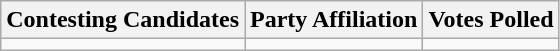<table class="wikitable sortable">
<tr>
<th>Contesting Candidates</th>
<th>Party Affiliation</th>
<th>Votes Polled</th>
</tr>
<tr>
<td></td>
<td></td>
<td></td>
</tr>
</table>
